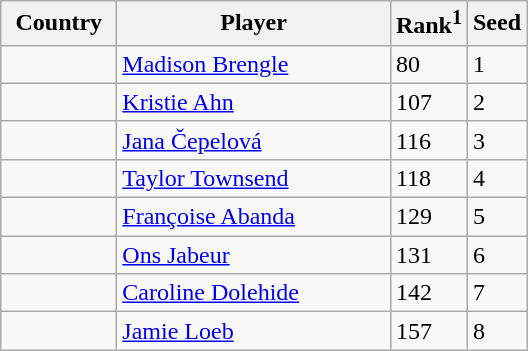<table class="sortable wikitable">
<tr>
<th width="70">Country</th>
<th width="175">Player</th>
<th>Rank<sup>1</sup></th>
<th>Seed</th>
</tr>
<tr>
<td></td>
<td><a href='#'>Madison Brengle</a></td>
<td>80</td>
<td>1</td>
</tr>
<tr>
<td></td>
<td><a href='#'>Kristie Ahn</a></td>
<td>107</td>
<td>2</td>
</tr>
<tr>
<td></td>
<td><a href='#'>Jana Čepelová</a></td>
<td>116</td>
<td>3</td>
</tr>
<tr>
<td></td>
<td><a href='#'>Taylor Townsend</a></td>
<td>118</td>
<td>4</td>
</tr>
<tr>
<td></td>
<td><a href='#'>Françoise Abanda</a></td>
<td>129</td>
<td>5</td>
</tr>
<tr>
<td></td>
<td><a href='#'>Ons Jabeur</a></td>
<td>131</td>
<td>6</td>
</tr>
<tr>
<td></td>
<td><a href='#'>Caroline Dolehide</a></td>
<td>142</td>
<td>7</td>
</tr>
<tr>
<td></td>
<td><a href='#'>Jamie Loeb</a></td>
<td>157</td>
<td>8</td>
</tr>
</table>
